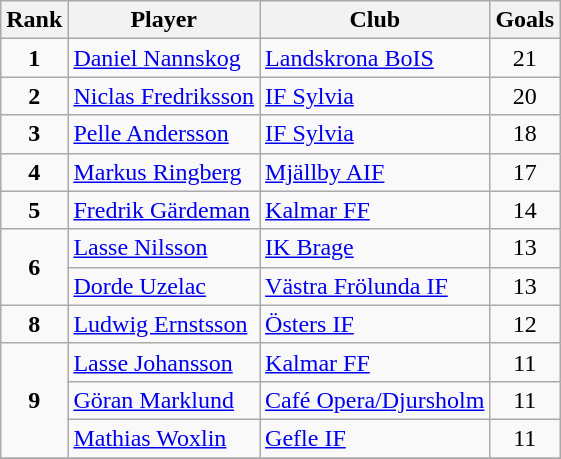<table class="wikitable" style="text-align:center">
<tr>
<th>Rank</th>
<th>Player</th>
<th>Club</th>
<th>Goals</th>
</tr>
<tr>
<td><strong>1</strong></td>
<td align="left"> <a href='#'>Daniel Nannskog</a></td>
<td align="left"><a href='#'>Landskrona BoIS</a></td>
<td>21</td>
</tr>
<tr>
<td><strong>2</strong></td>
<td align="left"> <a href='#'>Niclas Fredriksson</a></td>
<td align="left"><a href='#'>IF Sylvia</a></td>
<td>20</td>
</tr>
<tr>
<td><strong>3</strong></td>
<td align="left"> <a href='#'>Pelle Andersson</a></td>
<td align="left"><a href='#'>IF Sylvia</a></td>
<td>18</td>
</tr>
<tr>
<td><strong>4</strong></td>
<td align="left"> <a href='#'>Markus Ringberg</a></td>
<td align="left"><a href='#'>Mjällby AIF</a></td>
<td>17</td>
</tr>
<tr>
<td><strong>5</strong></td>
<td align="left"> <a href='#'>Fredrik Gärdeman</a></td>
<td align="left"><a href='#'>Kalmar FF</a></td>
<td>14</td>
</tr>
<tr>
<td rowspan="2"><strong>6</strong></td>
<td align="left"> <a href='#'>Lasse Nilsson</a></td>
<td align="left"><a href='#'>IK Brage</a></td>
<td>13</td>
</tr>
<tr>
<td align="left"> <a href='#'>Dorde Uzelac</a></td>
<td align="left"><a href='#'>Västra Frölunda IF</a></td>
<td>13</td>
</tr>
<tr>
<td><strong>8</strong></td>
<td align="left"> <a href='#'>Ludwig Ernstsson</a></td>
<td align="left"><a href='#'>Östers IF</a></td>
<td>12</td>
</tr>
<tr>
<td rowspan="3"><strong>9</strong></td>
<td align="left"> <a href='#'>Lasse Johansson</a></td>
<td align="left"><a href='#'>Kalmar FF</a></td>
<td>11</td>
</tr>
<tr>
<td align="left"> <a href='#'>Göran Marklund</a></td>
<td align="left"><a href='#'>Café Opera/Djursholm</a></td>
<td>11</td>
</tr>
<tr>
<td align="left"> <a href='#'>Mathias Woxlin</a></td>
<td align="left"><a href='#'>Gefle IF</a></td>
<td>11</td>
</tr>
<tr>
</tr>
</table>
